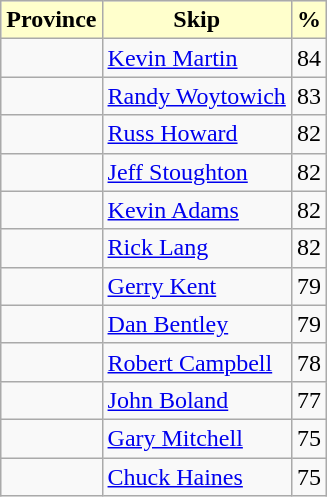<table class="wikitable">
<tr>
<th style="background: #ffffcc;">Province</th>
<th style="background: #ffffcc;">Skip</th>
<th style="background: #ffffcc;">%</th>
</tr>
<tr>
<td></td>
<td><a href='#'>Kevin Martin</a></td>
<td>84</td>
</tr>
<tr>
<td></td>
<td><a href='#'>Randy Woytowich</a></td>
<td>83</td>
</tr>
<tr>
<td></td>
<td><a href='#'>Russ Howard</a></td>
<td>82</td>
</tr>
<tr>
<td></td>
<td><a href='#'>Jeff Stoughton</a></td>
<td>82</td>
</tr>
<tr>
<td></td>
<td><a href='#'>Kevin Adams</a></td>
<td>82</td>
</tr>
<tr>
<td></td>
<td><a href='#'>Rick Lang</a></td>
<td>82</td>
</tr>
<tr>
<td></td>
<td><a href='#'>Gerry Kent</a></td>
<td>79</td>
</tr>
<tr>
<td></td>
<td><a href='#'>Dan Bentley</a></td>
<td>79</td>
</tr>
<tr>
<td></td>
<td><a href='#'>Robert Campbell</a></td>
<td>78</td>
</tr>
<tr>
<td></td>
<td><a href='#'>John Boland</a></td>
<td>77</td>
</tr>
<tr>
<td></td>
<td><a href='#'>Gary Mitchell</a></td>
<td>75</td>
</tr>
<tr>
<td></td>
<td><a href='#'>Chuck Haines</a></td>
<td>75</td>
</tr>
</table>
